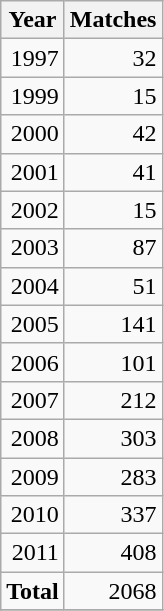<table class="wikitable" style="text-align:right">
<tr>
<th>Year</th>
<th>Matches</th>
</tr>
<tr>
<td>1997</td>
<td>32</td>
</tr>
<tr>
<td>1999</td>
<td>15</td>
</tr>
<tr>
<td>2000</td>
<td>42</td>
</tr>
<tr>
<td>2001</td>
<td>41</td>
</tr>
<tr>
<td>2002</td>
<td>15</td>
</tr>
<tr>
<td>2003</td>
<td>87</td>
</tr>
<tr>
<td>2004</td>
<td>51</td>
</tr>
<tr>
<td>2005</td>
<td>141</td>
</tr>
<tr>
<td>2006</td>
<td>101</td>
</tr>
<tr>
<td>2007</td>
<td>212</td>
</tr>
<tr>
<td>2008</td>
<td>303</td>
</tr>
<tr>
<td>2009</td>
<td>283</td>
</tr>
<tr>
<td>2010</td>
<td>337</td>
</tr>
<tr>
<td>2011</td>
<td>408</td>
</tr>
<tr>
<td><strong>Total</strong></td>
<td>2068</td>
</tr>
<tr>
</tr>
</table>
